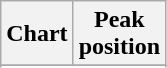<table class="wikitable plainrowheaders">
<tr>
<th>Chart</th>
<th>Peak<br>position</th>
</tr>
<tr>
</tr>
<tr>
</tr>
<tr>
</tr>
</table>
